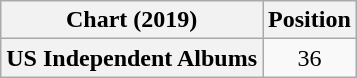<table class="wikitable sortable plainrowheaders" style="text-align:center">
<tr>
<th scope="col">Chart (2019)</th>
<th scope="col">Position</th>
</tr>
<tr>
<th scope="row">US Independent Albums</th>
<td>36</td>
</tr>
</table>
